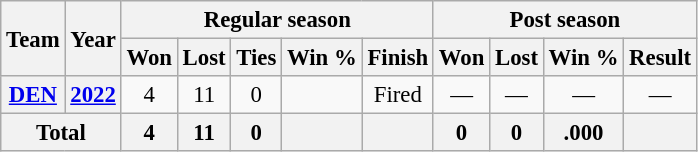<table class="wikitable" style="font-size: 95%; text-align:center;">
<tr>
<th rowspan="2">Team</th>
<th rowspan="2">Year</th>
<th colspan="5">Regular season</th>
<th colspan="4">Post season</th>
</tr>
<tr>
<th>Won</th>
<th>Lost</th>
<th>Ties</th>
<th>Win %</th>
<th>Finish</th>
<th>Won</th>
<th>Lost</th>
<th>Win %</th>
<th>Result</th>
</tr>
<tr>
<th><a href='#'>DEN</a></th>
<th><a href='#'>2022</a></th>
<td>4</td>
<td>11</td>
<td>0</td>
<td></td>
<td>Fired</td>
<td>—</td>
<td>—</td>
<td>—</td>
<td>—</td>
</tr>
<tr>
<th colspan="2">Total</th>
<th>4</th>
<th>11</th>
<th>0</th>
<th></th>
<th></th>
<th>0</th>
<th>0</th>
<th>.000</th>
<th></th>
</tr>
</table>
